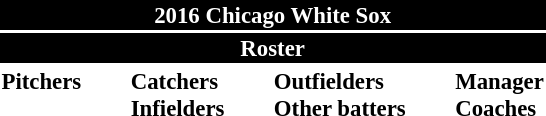<table class="toccolours" style="font-size: 95%;">
<tr>
<th colspan="10" style="background:black; color:#fff; text-align:center;">2016 Chicago White Sox</th>
</tr>
<tr>
<td colspan="10" style="background:black; color:white; text-align:center;"><strong>Roster</strong></td>
</tr>
<tr>
<td valign="top"><strong>Pitchers</strong><br>

























</td>
<td style="width:25px;"></td>
<td valign="top"><strong>Catchers</strong><br>




<strong>Infielders</strong>






</td>
<td style="width:25px;"></td>
<td valign="top"><strong>Outfielders</strong><br>








<strong>Other batters</strong>

</td>
<td style="width:25px;"></td>
<td valign="top"><strong>Manager</strong><br>
<strong>Coaches</strong>
 
 
 
 
 
 
 
 </td>
</tr>
</table>
